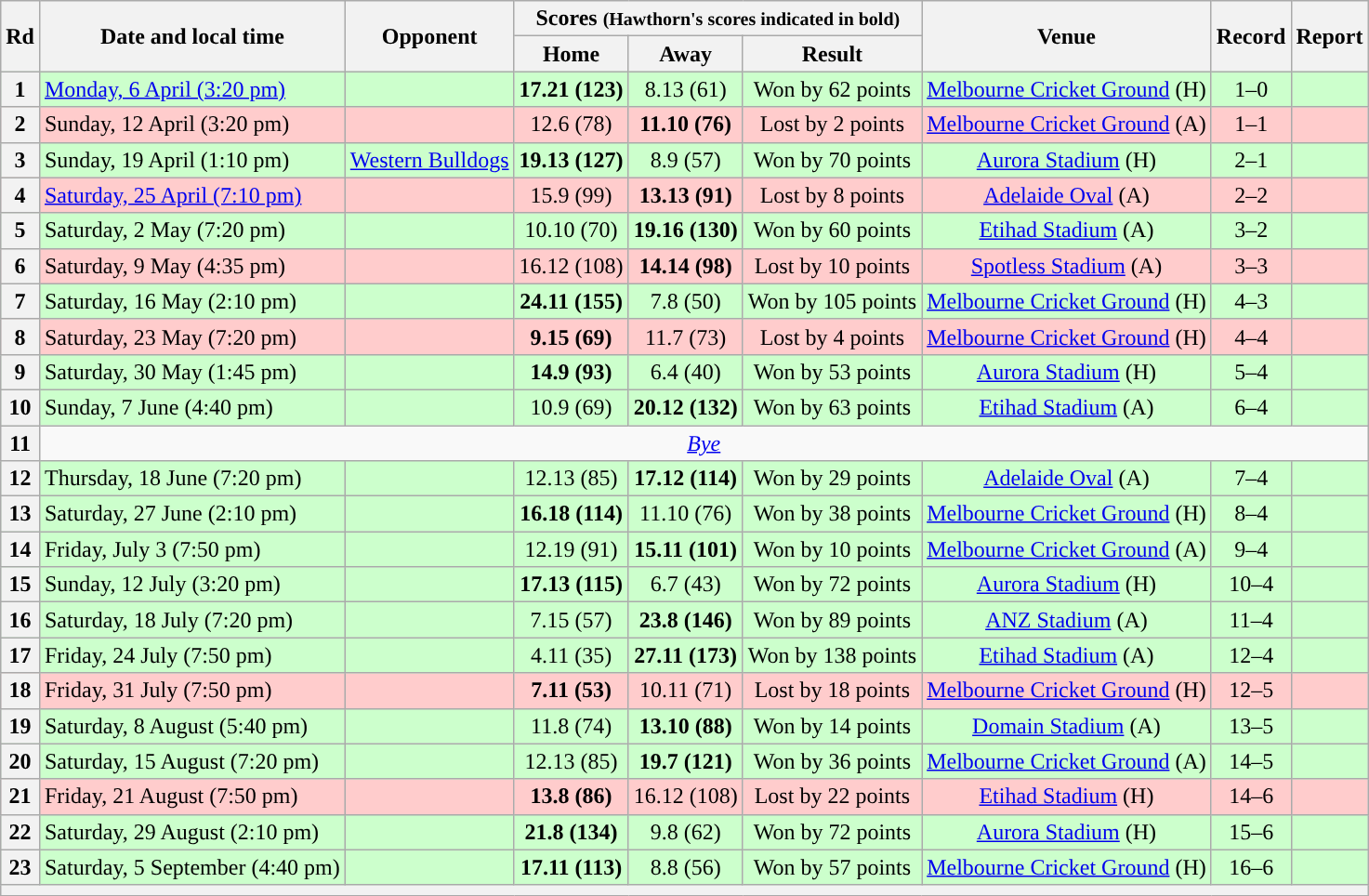<table class="wikitable" style="text-align:center">
<tr>
<th rowspan="2">Rd</th>
<th rowspan="2">Date and local time</th>
<th rowspan="2:">Opponent</th>
<th colspan="3">Scores <small>(Hawthorn's scores indicated in bold)</small></th>
<th rowspan="2">Venue</th>
<th rowspan="2">Record</th>
<th rowspan="2">Report</th>
</tr>
<tr>
<th>Home</th>
<th>Away</th>
<th>Result</th>
</tr>
<tr style="background:#cfc">
<th>1</th>
<td align=left><a href='#'>Monday, 6 April (3:20 pm)</a></td>
<td align=left></td>
<td><strong>17.21 (123)</strong></td>
<td>8.13 (61)</td>
<td>Won by 62 points</td>
<td><a href='#'>Melbourne Cricket Ground</a> (H)</td>
<td>1–0</td>
<td></td>
</tr>
<tr style="background:#fcc;">
<th>2</th>
<td align=left>Sunday, 12 April (3:20 pm)</td>
<td align=left></td>
<td>12.6 (78)</td>
<td><strong>11.10 (76)</strong></td>
<td>Lost by 2 points</td>
<td><a href='#'>Melbourne Cricket Ground</a> (A)</td>
<td>1–1</td>
<td></td>
</tr>
<tr style="background:#cfc">
<th>3</th>
<td align=left>Sunday, 19 April (1:10 pm)</td>
<td align=left><a href='#'>Western Bulldogs</a></td>
<td><strong>19.13 (127)</strong></td>
<td>8.9 (57)</td>
<td>Won by 70 points</td>
<td><a href='#'>Aurora Stadium</a> (H)</td>
<td>2–1</td>
<td></td>
</tr>
<tr style="background:#fcc;">
<th>4</th>
<td align=left><a href='#'>Saturday, 25 April (7:10 pm)</a></td>
<td align=left></td>
<td>15.9 (99)</td>
<td><strong>13.13 (91)</strong></td>
<td>Lost by 8 points</td>
<td><a href='#'>Adelaide Oval</a> (A)</td>
<td>2–2</td>
<td></td>
</tr>
<tr style="background:#cfc">
<th>5</th>
<td align=left>Saturday, 2 May (7:20 pm)</td>
<td align=left></td>
<td>10.10 (70)</td>
<td><strong>19.16 (130)</strong></td>
<td>Won by 60 points</td>
<td><a href='#'>Etihad Stadium</a> (A)</td>
<td>3–2</td>
<td></td>
</tr>
<tr style="background:#fcc;">
<th>6</th>
<td align=left>Saturday, 9 May (4:35 pm)</td>
<td align=left></td>
<td>16.12 (108)</td>
<td><strong>14.14 (98)</strong></td>
<td>Lost by 10 points</td>
<td><a href='#'>Spotless Stadium</a> (A)</td>
<td>3–3</td>
<td></td>
</tr>
<tr style="background:#cfc">
<th>7</th>
<td align=left>Saturday, 16 May (2:10 pm)</td>
<td align=left></td>
<td><strong>24.11 (155)</strong></td>
<td>7.8 (50)</td>
<td>Won by 105 points</td>
<td><a href='#'>Melbourne Cricket Ground</a> (H)</td>
<td>4–3</td>
<td></td>
</tr>
<tr style="background:#fcc;">
<th>8</th>
<td align=left>Saturday, 23 May (7:20 pm)</td>
<td align=left></td>
<td><strong>9.15 (69)</strong></td>
<td>11.7 (73)</td>
<td>Lost by 4 points</td>
<td><a href='#'>Melbourne Cricket Ground</a> (H)</td>
<td>4–4</td>
<td></td>
</tr>
<tr style="background:#cfc">
<th>9</th>
<td align=left>Saturday, 30 May (1:45 pm)</td>
<td align=left></td>
<td><strong>14.9 (93)</strong></td>
<td>6.4 (40)</td>
<td>Won by 53 points</td>
<td><a href='#'>Aurora Stadium</a> (H)</td>
<td>5–4</td>
<td></td>
</tr>
<tr style="background:#cfc">
<th>10</th>
<td align=left>Sunday, 7 June (4:40 pm)</td>
<td align=left></td>
<td>10.9 (69)</td>
<td><strong>20.12 (132)</strong></td>
<td>Won by 63 points</td>
<td><a href='#'>Etihad Stadium</a> (A)</td>
<td>6–4</td>
<td></td>
</tr>
<tr>
<th>11</th>
<td colspan="9"><em><a href='#'>Bye</a></em></td>
</tr>
<tr style="background:#cfc">
<th>12</th>
<td align=left>Thursday, 18 June (7:20 pm)</td>
<td align=left></td>
<td>12.13 (85)</td>
<td><strong>17.12 (114)</strong></td>
<td>Won by 29 points</td>
<td><a href='#'>Adelaide Oval</a> (A)</td>
<td>7–4</td>
<td></td>
</tr>
<tr style="background:#cfc">
<th>13</th>
<td align=left>Saturday, 27 June (2:10 pm)</td>
<td align=left></td>
<td><strong>16.18 (114)</strong></td>
<td>11.10 (76)</td>
<td>Won by 38 points</td>
<td><a href='#'>Melbourne Cricket Ground</a> (H)</td>
<td>8–4</td>
<td></td>
</tr>
<tr style="background:#cfc">
<th>14</th>
<td align=left>Friday, July 3 (7:50 pm)</td>
<td align=left></td>
<td>12.19 (91)</td>
<td><strong>15.11 (101)</strong></td>
<td>Won by 10 points</td>
<td><a href='#'>Melbourne Cricket Ground</a> (A)</td>
<td>9–4</td>
<td></td>
</tr>
<tr style="background:#cfc">
<th>15</th>
<td align=left>Sunday, 12 July (3:20 pm)</td>
<td align=left></td>
<td><strong>17.13 (115)</strong></td>
<td>6.7 (43)</td>
<td>Won by 72 points</td>
<td><a href='#'>Aurora Stadium</a> (H)</td>
<td>10–4</td>
<td></td>
</tr>
<tr style="background:#cfc">
<th>16</th>
<td align=left>Saturday, 18 July (7:20 pm)</td>
<td align=left></td>
<td>7.15 (57)</td>
<td><strong>23.8 (146)</strong></td>
<td>Won by 89 points</td>
<td><a href='#'>ANZ Stadium</a> (A)</td>
<td>11–4</td>
<td></td>
</tr>
<tr style="background:#cfc">
<th>17</th>
<td align=left>Friday, 24 July (7:50 pm)</td>
<td align=left></td>
<td>4.11 (35)</td>
<td><strong>27.11 (173)</strong></td>
<td>Won by 138 points</td>
<td><a href='#'>Etihad Stadium</a> (A)</td>
<td>12–4</td>
<td></td>
</tr>
<tr style="background:#fcc;">
<th>18</th>
<td align=left>Friday, 31 July (7:50 pm)</td>
<td align=left></td>
<td><strong>7.11 (53)</strong></td>
<td>10.11 (71)</td>
<td>Lost by 18 points</td>
<td><a href='#'>Melbourne Cricket Ground</a> (H)</td>
<td>12–5</td>
<td></td>
</tr>
<tr style="background:#cfc">
<th>19</th>
<td align=left>Saturday, 8 August (5:40 pm)</td>
<td align=left></td>
<td>11.8 (74)</td>
<td><strong>13.10 (88)</strong></td>
<td>Won by 14 points</td>
<td><a href='#'>Domain Stadium</a> (A)</td>
<td>13–5</td>
<td></td>
</tr>
<tr style="background:#cfc">
<th>20</th>
<td align=left>Saturday, 15 August (7:20 pm)</td>
<td align=left></td>
<td>12.13 (85)</td>
<td><strong>19.7 (121)</strong></td>
<td>Won by 36 points</td>
<td><a href='#'>Melbourne Cricket Ground</a> (A)</td>
<td>14–5</td>
<td></td>
</tr>
<tr style="background:#fcc;">
<th>21</th>
<td align=left>Friday, 21 August (7:50 pm)</td>
<td align=left></td>
<td><strong>13.8 (86)</strong></td>
<td>16.12 (108)</td>
<td>Lost by 22 points</td>
<td><a href='#'>Etihad Stadium</a> (H)</td>
<td>14–6</td>
<td></td>
</tr>
<tr style="background:#cfc">
<th>22</th>
<td align=left>Saturday, 29 August (2:10 pm)</td>
<td align=left></td>
<td><strong>21.8 (134)</strong></td>
<td>9.8 (62)</td>
<td>Won by 72 points</td>
<td><a href='#'>Aurora Stadium</a> (H)</td>
<td>15–6</td>
<td></td>
</tr>
<tr style="background:#cfc">
<th>23</th>
<td align=left>Saturday, 5 September (4:40 pm)</td>
<td align=left></td>
<td><strong>17.11 (113)</strong></td>
<td>8.8 (56)</td>
<td>Won by 57 points</td>
<td><a href='#'>Melbourne Cricket Ground</a> (H)</td>
<td>16–6</td>
<td></td>
</tr>
<tr>
<th colspan="10"></th>
</tr>
</table>
